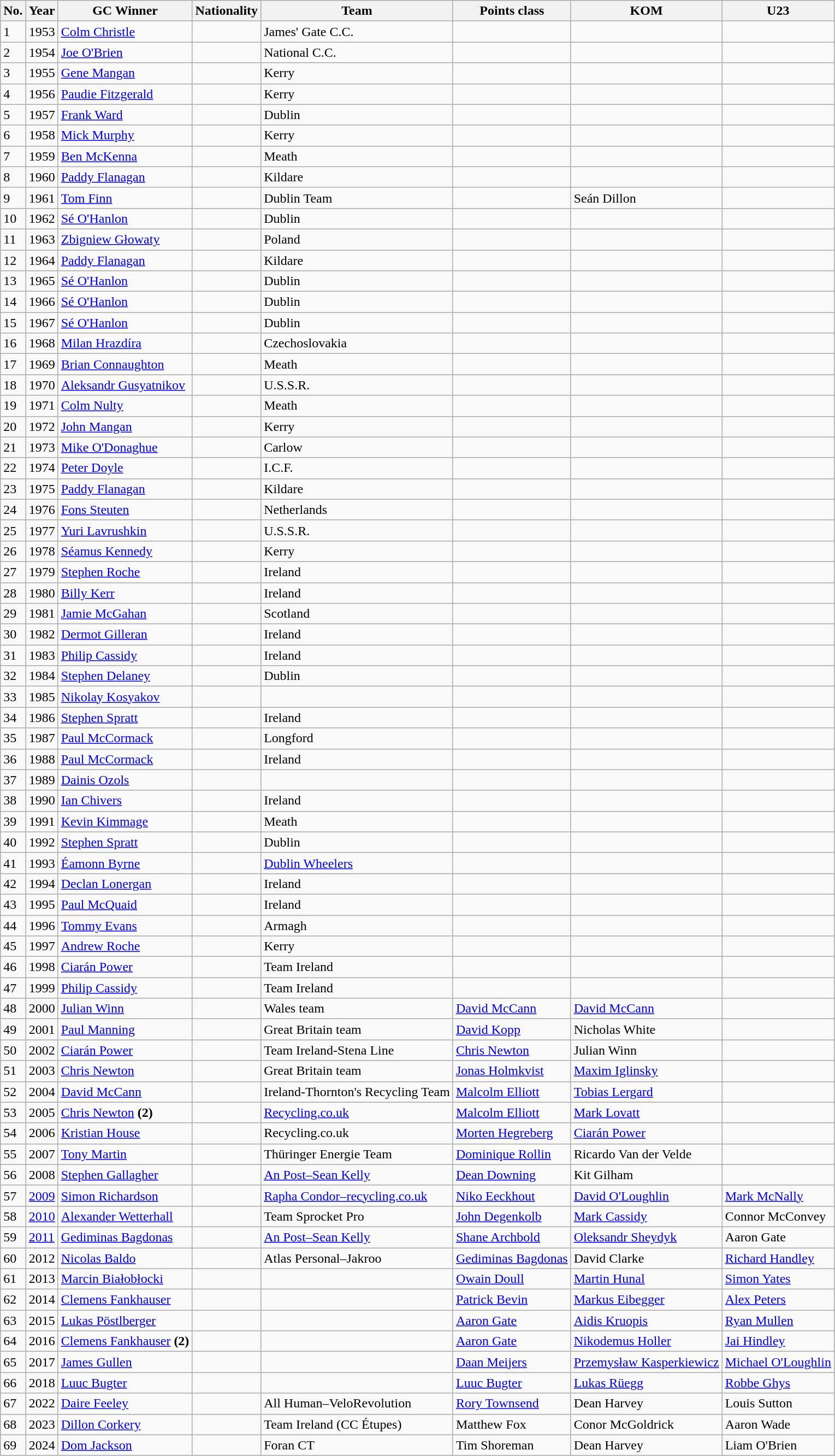<table class="wikitable sortable">
<tr>
<th>No.</th>
<th>Year</th>
<th>GC Winner</th>
<th>Nationality</th>
<th>Team</th>
<th>Points class</th>
<th>KOM</th>
<th>U23</th>
</tr>
<tr>
<td>1</td>
<td>1953</td>
<td><a href='#'>Colm Christle</a></td>
<td></td>
<td>James' Gate C.C.</td>
<td></td>
<td></td>
<td></td>
</tr>
<tr>
<td>2</td>
<td>1954</td>
<td><a href='#'>Joe O'Brien</a></td>
<td></td>
<td>National C.C.</td>
<td></td>
<td></td>
<td></td>
</tr>
<tr>
<td>3</td>
<td>1955</td>
<td><a href='#'>Gene Mangan</a></td>
<td></td>
<td>Kerry</td>
<td></td>
<td></td>
<td></td>
</tr>
<tr>
<td>4</td>
<td>1956</td>
<td><a href='#'>Paudie Fitzgerald</a></td>
<td></td>
<td>Kerry</td>
<td></td>
<td></td>
<td></td>
</tr>
<tr>
<td>5</td>
<td>1957</td>
<td><a href='#'>Frank Ward</a></td>
<td></td>
<td>Dublin</td>
<td></td>
<td></td>
<td></td>
</tr>
<tr>
<td>6</td>
<td>1958</td>
<td><a href='#'>Mick Murphy</a></td>
<td></td>
<td>Kerry</td>
<td></td>
<td></td>
<td></td>
</tr>
<tr>
<td>7</td>
<td>1959</td>
<td><a href='#'>Ben McKenna</a></td>
<td></td>
<td>Meath</td>
<td></td>
<td></td>
<td></td>
</tr>
<tr>
<td>8</td>
<td>1960</td>
<td><a href='#'>Paddy Flanagan</a></td>
<td></td>
<td>Kildare</td>
<td></td>
<td></td>
<td></td>
</tr>
<tr>
<td>9</td>
<td>1961</td>
<td><a href='#'>Tom Finn</a></td>
<td></td>
<td>Dublin Team</td>
<td></td>
<td>Seán Dillon </td>
<td></td>
</tr>
<tr>
<td>10</td>
<td>1962</td>
<td><a href='#'>Sé O'Hanlon</a></td>
<td></td>
<td>Dublin</td>
<td></td>
<td></td>
<td></td>
</tr>
<tr>
<td>11</td>
<td>1963</td>
<td><a href='#'>Zbigniew Głowaty</a></td>
<td></td>
<td>Poland</td>
<td></td>
<td></td>
<td></td>
</tr>
<tr>
<td>12</td>
<td>1964</td>
<td><a href='#'>Paddy Flanagan</a> </td>
<td></td>
<td>Kildare</td>
<td></td>
<td></td>
<td></td>
</tr>
<tr>
<td>13</td>
<td>1965</td>
<td><a href='#'>Sé O'Hanlon</a> </td>
<td></td>
<td>Dublin</td>
<td></td>
<td></td>
<td></td>
</tr>
<tr>
<td>14</td>
<td>1966</td>
<td><a href='#'>Sé O'Hanlon</a> </td>
<td></td>
<td>Dublin</td>
<td></td>
<td></td>
<td></td>
</tr>
<tr>
<td>15</td>
<td>1967</td>
<td><a href='#'>Sé O'Hanlon</a> </td>
<td></td>
<td>Dublin</td>
<td></td>
<td></td>
<td></td>
</tr>
<tr>
<td>16</td>
<td>1968</td>
<td><a href='#'>Milan Hrazdíra</a></td>
<td></td>
<td>Czechoslovakia</td>
<td></td>
<td></td>
<td></td>
</tr>
<tr>
<td>17</td>
<td>1969</td>
<td><a href='#'>Brian Connaughton</a></td>
<td></td>
<td>Meath</td>
<td></td>
<td></td>
<td></td>
</tr>
<tr>
<td>18</td>
<td>1970</td>
<td><a href='#'>Aleksandr Gusyatnikov</a></td>
<td></td>
<td>U.S.S.R.</td>
<td></td>
<td></td>
<td></td>
</tr>
<tr>
<td>19</td>
<td>1971</td>
<td><a href='#'>Colm Nulty</a></td>
<td></td>
<td>Meath</td>
<td></td>
<td></td>
<td></td>
</tr>
<tr>
<td>20</td>
<td>1972</td>
<td><a href='#'>John Mangan</a></td>
<td></td>
<td>Kerry</td>
<td></td>
<td></td>
<td></td>
</tr>
<tr>
<td>21</td>
<td>1973</td>
<td><a href='#'>Mike O'Donaghue</a></td>
<td></td>
<td>Carlow</td>
<td></td>
<td></td>
<td></td>
</tr>
<tr>
<td>22</td>
<td>1974</td>
<td><a href='#'>Peter Doyle</a></td>
<td></td>
<td>I.C.F.</td>
<td></td>
<td></td>
<td></td>
</tr>
<tr>
<td>23</td>
<td>1975</td>
<td><a href='#'>Paddy Flanagan</a> </td>
<td></td>
<td>Kildare</td>
<td></td>
<td></td>
<td></td>
</tr>
<tr>
<td>24</td>
<td>1976</td>
<td><a href='#'>Fons Steuten</a></td>
<td></td>
<td>Netherlands</td>
<td></td>
<td></td>
<td></td>
</tr>
<tr>
<td>25</td>
<td>1977</td>
<td><a href='#'>Yuri Lavrushkin</a></td>
<td></td>
<td>U.S.S.R.</td>
<td></td>
<td></td>
<td></td>
</tr>
<tr>
<td>26</td>
<td>1978</td>
<td><a href='#'>Séamus Kennedy</a></td>
<td></td>
<td>Kerry</td>
<td></td>
<td></td>
<td></td>
</tr>
<tr>
<td>27</td>
<td>1979</td>
<td><a href='#'>Stephen Roche</a></td>
<td></td>
<td>Ireland</td>
<td></td>
<td></td>
<td></td>
</tr>
<tr>
<td>28</td>
<td>1980</td>
<td><a href='#'>Billy Kerr</a></td>
<td></td>
<td>Ireland</td>
<td></td>
<td></td>
<td></td>
</tr>
<tr>
<td>29</td>
<td>1981</td>
<td><a href='#'>Jamie McGahan</a></td>
<td></td>
<td>Scotland</td>
<td></td>
<td></td>
<td></td>
</tr>
<tr>
<td>30</td>
<td>1982</td>
<td><a href='#'>Dermot Gilleran</a></td>
<td></td>
<td>Ireland</td>
<td></td>
<td></td>
<td></td>
</tr>
<tr>
<td>31</td>
<td>1983</td>
<td><a href='#'>Philip Cassidy</a></td>
<td></td>
<td>Ireland</td>
<td></td>
<td></td>
<td></td>
</tr>
<tr>
<td>32</td>
<td>1984</td>
<td><a href='#'>Stephen Delaney</a></td>
<td></td>
<td>Dublin</td>
<td></td>
<td></td>
<td></td>
</tr>
<tr>
<td>33</td>
<td>1985</td>
<td><a href='#'>Nikolay Kosyakov</a></td>
<td></td>
<td></td>
<td></td>
<td></td>
<td></td>
</tr>
<tr>
<td>34</td>
<td>1986</td>
<td><a href='#'>Stephen Spratt</a></td>
<td></td>
<td>Ireland</td>
<td></td>
<td></td>
<td></td>
</tr>
<tr>
<td>35</td>
<td>1987</td>
<td><a href='#'>Paul McCormack</a></td>
<td></td>
<td>Longford</td>
<td></td>
<td></td>
<td></td>
</tr>
<tr>
<td>36</td>
<td>1988</td>
<td><a href='#'>Paul McCormack</a> </td>
<td></td>
<td>Ireland</td>
<td></td>
<td></td>
<td></td>
</tr>
<tr>
<td>37</td>
<td>1989</td>
<td><a href='#'>Dainis Ozols</a></td>
<td></td>
<td></td>
<td></td>
<td></td>
<td></td>
</tr>
<tr>
<td>38</td>
<td>1990</td>
<td><a href='#'>Ian Chivers</a></td>
<td></td>
<td>Ireland</td>
<td></td>
<td></td>
<td></td>
</tr>
<tr>
<td>39</td>
<td>1991</td>
<td><a href='#'>Kevin Kimmage</a></td>
<td></td>
<td>Meath</td>
<td></td>
<td></td>
<td></td>
</tr>
<tr>
<td>40</td>
<td>1992</td>
<td><a href='#'>Stephen Spratt</a> </td>
<td></td>
<td>Dublin</td>
<td></td>
<td></td>
<td></td>
</tr>
<tr>
<td>41</td>
<td>1993</td>
<td><a href='#'>Éamonn Byrne</a></td>
<td></td>
<td><a href='#'>Dublin Wheelers</a></td>
<td></td>
<td></td>
<td></td>
</tr>
<tr>
<td>42</td>
<td>1994</td>
<td><a href='#'>Declan Lonergan</a></td>
<td></td>
<td>Ireland</td>
<td></td>
<td></td>
<td></td>
</tr>
<tr>
<td>43</td>
<td>1995</td>
<td><a href='#'>Paul McQuaid</a></td>
<td></td>
<td>Ireland</td>
<td></td>
<td></td>
<td></td>
</tr>
<tr>
<td>44</td>
<td>1996</td>
<td><a href='#'>Tommy Evans</a></td>
<td></td>
<td>Armagh</td>
<td></td>
<td></td>
<td></td>
</tr>
<tr>
<td>45</td>
<td>1997</td>
<td><a href='#'>Andrew Roche</a></td>
<td></td>
<td>Kerry</td>
<td></td>
<td></td>
<td></td>
</tr>
<tr>
<td>46</td>
<td>1998</td>
<td><a href='#'>Ciarán Power</a></td>
<td></td>
<td>Team Ireland</td>
<td></td>
<td></td>
<td></td>
</tr>
<tr>
<td>47</td>
<td>1999</td>
<td><a href='#'>Philip Cassidy</a> </td>
<td></td>
<td>Team Ireland</td>
<td></td>
<td></td>
<td></td>
</tr>
<tr>
<td>48</td>
<td>2000</td>
<td><a href='#'>Julian Winn</a></td>
<td></td>
<td>Wales team</td>
<td><a href='#'>David McCann</a> </td>
<td><a href='#'>David McCann</a> </td>
<td></td>
</tr>
<tr>
<td>49</td>
<td>2001</td>
<td><a href='#'>Paul Manning</a></td>
<td></td>
<td>Great Britain team</td>
<td><a href='#'>David Kopp</a></td>
<td>Nicholas White </td>
<td></td>
</tr>
<tr>
<td>50</td>
<td>2002</td>
<td><a href='#'>Ciarán Power</a> </td>
<td></td>
<td>Team Ireland-Stena Line</td>
<td><a href='#'>Chris Newton</a> </td>
<td>Julian Winn </td>
<td></td>
</tr>
<tr>
<td>51</td>
<td>2003</td>
<td><a href='#'>Chris Newton</a></td>
<td></td>
<td>Great Britain team</td>
<td><a href='#'>Jonas Holmkvist</a> </td>
<td><a href='#'>Maxim Iglinsky</a> </td>
<td></td>
</tr>
<tr>
<td>52</td>
<td>2004</td>
<td><a href='#'>David McCann</a></td>
<td></td>
<td>Ireland-Thornton's Recycling Team</td>
<td><a href='#'>Malcolm Elliott</a> </td>
<td><a href='#'>Tobias Lergard</a> </td>
<td></td>
</tr>
<tr>
<td>53</td>
<td>2005</td>
<td><a href='#'>Chris Newton</a> <strong>(2)</strong></td>
<td></td>
<td><a href='#'>Recycling.co.uk</a></td>
<td><a href='#'>Malcolm Elliott</a> </td>
<td><a href='#'>Mark Lovatt</a> </td>
<td></td>
</tr>
<tr>
<td>54</td>
<td>2006</td>
<td><a href='#'>Kristian House</a></td>
<td></td>
<td>Recycling.co.uk</td>
<td><a href='#'>Morten Hegreberg</a> </td>
<td><a href='#'>Ciarán Power</a> </td>
<td></td>
</tr>
<tr>
<td>55</td>
<td>2007</td>
<td><a href='#'>Tony Martin</a></td>
<td></td>
<td>Thüringer Energie Team</td>
<td><a href='#'>Dominique Rollin</a> </td>
<td>Ricardo Van der Velde </td>
<td></td>
</tr>
<tr>
<td>56</td>
<td>2008</td>
<td><a href='#'>Stephen Gallagher</a></td>
<td></td>
<td><a href='#'>An Post–Sean Kelly</a></td>
<td><a href='#'>Dean Downing</a> </td>
<td>Kit Gilham </td>
<td></td>
</tr>
<tr>
<td>57</td>
<td><a href='#'>2009</a></td>
<td><a href='#'>Simon Richardson</a></td>
<td></td>
<td><a href='#'>Rapha Condor–recycling.co.uk</a></td>
<td><a href='#'>Niko Eeckhout</a> </td>
<td><a href='#'>David O'Loughlin</a> </td>
<td><a href='#'>Mark McNally</a> </td>
</tr>
<tr>
<td>58</td>
<td><a href='#'>2010</a></td>
<td><a href='#'>Alexander Wetterhall</a></td>
<td></td>
<td>Team Sprocket Pro</td>
<td><a href='#'>John Degenkolb</a> </td>
<td><a href='#'>Mark Cassidy</a> </td>
<td>Connor McConvey </td>
</tr>
<tr>
<td>59</td>
<td><a href='#'>2011</a></td>
<td><a href='#'>Gediminas Bagdonas</a></td>
<td></td>
<td><a href='#'>An Post–Sean Kelly</a></td>
<td><a href='#'>Shane Archbold</a> </td>
<td><a href='#'>Oleksandr Sheydyk</a> </td>
<td>Aaron Gate </td>
</tr>
<tr>
<td>60</td>
<td>2012</td>
<td><a href='#'>Nicolas Baldo</a></td>
<td></td>
<td>Atlas Personal–Jakroo</td>
<td><a href='#'>Gediminas Bagdonas</a> </td>
<td>David Clarke </td>
<td><a href='#'>Richard Handley</a> </td>
</tr>
<tr>
<td>61</td>
<td>2013</td>
<td><a href='#'>Marcin Białobłocki</a></td>
<td></td>
<td></td>
<td><a href='#'>Owain Doull</a> </td>
<td><a href='#'>Martin Hunal</a> </td>
<td><a href='#'>Simon Yates</a> </td>
</tr>
<tr>
<td>62</td>
<td>2014</td>
<td><a href='#'>Clemens Fankhauser</a></td>
<td></td>
<td></td>
<td><a href='#'>Patrick Bevin</a> </td>
<td><a href='#'>Markus Eibegger</a> </td>
<td><a href='#'>Alex Peters</a> </td>
</tr>
<tr>
<td>63</td>
<td>2015</td>
<td><a href='#'>Lukas Pöstlberger</a></td>
<td></td>
<td></td>
<td><a href='#'>Aaron Gate</a> </td>
<td><a href='#'>Aidis Kruopis</a> </td>
<td><a href='#'>Ryan Mullen</a> </td>
</tr>
<tr>
<td>64</td>
<td>2016</td>
<td><a href='#'>Clemens Fankhauser</a>  <strong>(2)</strong></td>
<td></td>
<td></td>
<td><a href='#'>Aaron Gate</a> </td>
<td><a href='#'>Nikodemus Holler</a> </td>
<td><a href='#'>Jai Hindley</a> </td>
</tr>
<tr>
<td>65</td>
<td>2017</td>
<td><a href='#'>James Gullen</a></td>
<td></td>
<td></td>
<td><a href='#'>Daan Meijers</a> </td>
<td><a href='#'>Przemysław Kasperkiewicz</a> </td>
<td><a href='#'>Michael O'Loughlin</a> </td>
</tr>
<tr>
<td>66</td>
<td>2018</td>
<td><a href='#'>Luuc Bugter</a></td>
<td></td>
<td></td>
<td><a href='#'>Luuc Bugter</a> </td>
<td><a href='#'>Lukas Rüegg</a> </td>
<td><a href='#'>Robbe Ghys</a> </td>
</tr>
<tr>
<td>67</td>
<td>2022</td>
<td><a href='#'>Daire Feeley</a></td>
<td></td>
<td>All Human–VeloRevolution</td>
<td><a href='#'>Rory Townsend</a> </td>
<td>Dean Harvey </td>
<td>Louis Sutton </td>
</tr>
<tr>
<td>68</td>
<td>2023</td>
<td><a href='#'>Dillon Corkery</a></td>
<td></td>
<td>Team Ireland (CC Étupes)</td>
<td>Matthew Fox </td>
<td>Conor McGoldrick </td>
<td>Aaron Wade </td>
</tr>
<tr>
<td>69</td>
<td>2024</td>
<td><a href='#'>Dom Jackson</a></td>
<td></td>
<td>Foran CT</td>
<td>Tim Shoreman </td>
<td>Dean Harvey </td>
<td>Liam O'Brien </td>
</tr>
</table>
